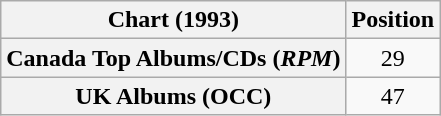<table class="wikitable plainrowheaders" style="text-align:center">
<tr>
<th scope="col">Chart (1993)</th>
<th scope="col">Position</th>
</tr>
<tr>
<th scope="row">Canada Top Albums/CDs (<em>RPM</em>)</th>
<td>29</td>
</tr>
<tr>
<th scope="row">UK Albums (OCC)</th>
<td>47</td>
</tr>
</table>
